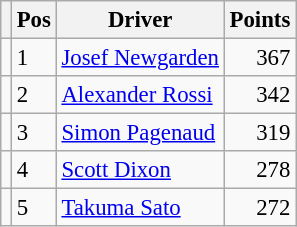<table class="wikitable" style="font-size: 95%;">
<tr>
<th></th>
<th>Pos</th>
<th>Driver</th>
<th>Points</th>
</tr>
<tr>
<td align="left"></td>
<td>1</td>
<td> <a href='#'>Josef Newgarden</a></td>
<td align="right">367</td>
</tr>
<tr>
<td align="left"></td>
<td>2</td>
<td> <a href='#'>Alexander Rossi</a></td>
<td align="right">342</td>
</tr>
<tr>
<td align="left"></td>
<td>3</td>
<td> <a href='#'>Simon Pagenaud</a></td>
<td align="right">319</td>
</tr>
<tr>
<td align="left"></td>
<td>4</td>
<td> <a href='#'>Scott Dixon</a></td>
<td align="right">278</td>
</tr>
<tr>
<td align="left"></td>
<td>5</td>
<td> <a href='#'>Takuma Sato</a></td>
<td align="right">272</td>
</tr>
</table>
